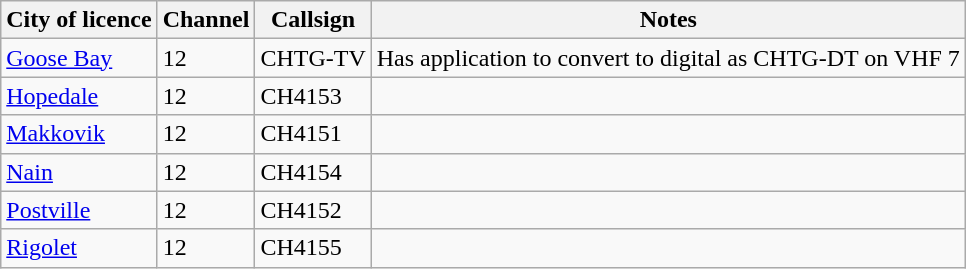<table class="sortable wikitable">
<tr>
<th>City of licence</th>
<th>Channel</th>
<th>Callsign</th>
<th>Notes</th>
</tr>
<tr>
<td><a href='#'>Goose Bay</a></td>
<td>12</td>
<td>CHTG-TV</td>
<td>Has application to convert to digital as CHTG-DT on VHF 7</td>
</tr>
<tr>
<td><a href='#'>Hopedale</a></td>
<td>12</td>
<td>CH4153</td>
<td></td>
</tr>
<tr>
<td><a href='#'>Makkovik</a></td>
<td>12</td>
<td>CH4151</td>
<td></td>
</tr>
<tr>
<td><a href='#'>Nain</a></td>
<td>12</td>
<td>CH4154</td>
<td></td>
</tr>
<tr>
<td><a href='#'>Postville</a></td>
<td>12</td>
<td>CH4152</td>
<td></td>
</tr>
<tr>
<td><a href='#'>Rigolet</a></td>
<td>12</td>
<td>CH4155</td>
<td></td>
</tr>
</table>
